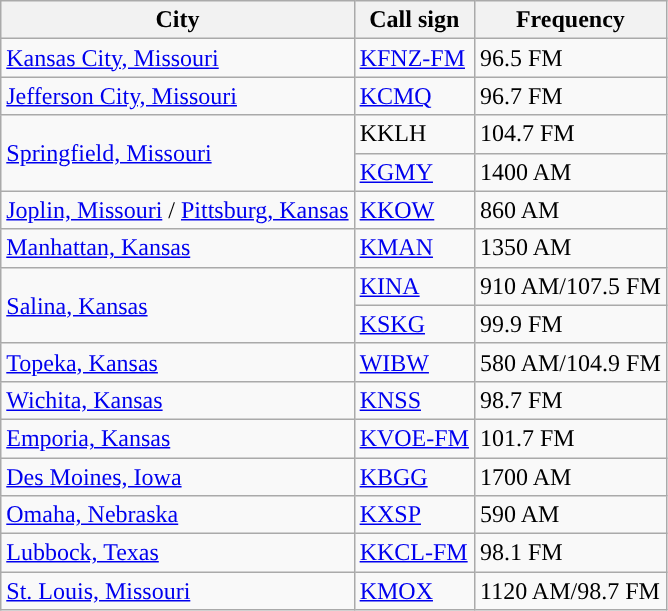<table class="wikitable">
<tr>
<th>City</th>
<th>Call sign</th>
<th>Frequency</th>
</tr>
<tr>
<td><a href='#'>Kansas City, Missouri</a></td>
<td><a href='#'>KFNZ-FM</a></td>
<td>96.5 FM</td>
</tr>
<tr>
<td><a href='#'>Jefferson City, Missouri</a></td>
<td><a href='#'>KCMQ</a></td>
<td>96.7 FM</td>
</tr>
<tr>
<td rowspan=2><a href='#'>Springfield, Missouri</a></td>
<td>KKLH</td>
<td>104.7 FM</td>
</tr>
<tr>
<td><a href='#'>KGMY</a></td>
<td>1400 AM</td>
</tr>
<tr>
<td><a href='#'>Joplin, Missouri</a> / <a href='#'>Pittsburg, Kansas</a></td>
<td><a href='#'>KKOW</a></td>
<td>860 AM</td>
</tr>
<tr>
<td><a href='#'>Manhattan, Kansas</a></td>
<td><a href='#'>KMAN</a></td>
<td>1350 AM</td>
</tr>
<tr>
<td rowspan=2><a href='#'>Salina, Kansas</a></td>
<td><a href='#'>KINA</a></td>
<td>910 AM/107.5 FM</td>
</tr>
<tr>
<td><a href='#'>KSKG</a></td>
<td>99.9 FM</td>
</tr>
<tr>
<td><a href='#'>Topeka, Kansas</a></td>
<td><a href='#'>WIBW</a></td>
<td>580 AM/104.9 FM</td>
</tr>
<tr>
<td><a href='#'>Wichita, Kansas</a></td>
<td><a href='#'>KNSS</a></td>
<td>98.7 FM</td>
</tr>
<tr>
<td><a href='#'>Emporia, Kansas</a></td>
<td><a href='#'>KVOE-FM</a></td>
<td>101.7 FM</td>
</tr>
<tr>
<td><a href='#'>Des Moines, Iowa</a></td>
<td><a href='#'>KBGG</a></td>
<td>1700 AM</td>
</tr>
<tr>
<td><a href='#'>Omaha, Nebraska</a></td>
<td><a href='#'>KXSP</a></td>
<td>590 AM</td>
</tr>
<tr>
<td><a href='#'>Lubbock, Texas</a></td>
<td><a href='#'>KKCL-FM</a></td>
<td>98.1 FM</td>
</tr>
<tr>
<td><a href='#'>St. Louis, Missouri</a></td>
<td><a href='#'>KMOX</a></td>
<td>1120 AM/98.7 FM</td>
</tr>
</table>
